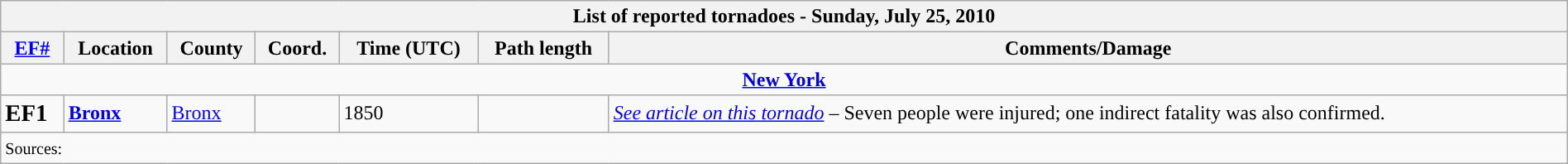<table class="wikitable collapsible" style="width:100%;">
<tr>
<th colspan="7">List of reported tornadoes - Sunday, July 25, 2010</th>
</tr>
<tr>
<th><a href='#'>EF#</a></th>
<th>Location</th>
<th>County</th>
<th>Coord.</th>
<th>Time (UTC)</th>
<th>Path length</th>
<th>Comments/Damage</th>
</tr>
<tr>
<td colspan="7" style="text-align:center;"><strong><a href='#'>New York</a></strong></td>
</tr>
<tr>
<td><big><strong>EF1</strong></big></td>
<td><strong><a href='#'>Bronx</a></strong></td>
<td><a href='#'>Bronx</a></td>
<td></td>
<td>1850</td>
<td></td>
<td><em><a href='#'>See article on this tornado</a></em> – Seven people were injured; one indirect fatality was also confirmed.</td>
</tr>
<tr>
<td colspan="7"><small>Sources: </small></td>
</tr>
</table>
